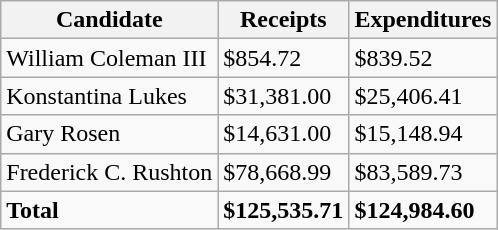<table class="wikitable">
<tr>
<th>Candidate</th>
<th>Receipts</th>
<th>Expenditures</th>
</tr>
<tr>
<td>William Coleman III</td>
<td>$854.72</td>
<td>$839.52</td>
</tr>
<tr>
<td>Konstantina Lukes</td>
<td>$31,381.00</td>
<td>$25,406.41</td>
</tr>
<tr>
<td>Gary Rosen</td>
<td>$14,631.00</td>
<td>$15,148.94</td>
</tr>
<tr>
<td>Frederick C. Rushton</td>
<td>$78,668.99</td>
<td>$83,589.73</td>
</tr>
<tr>
<td><strong>Total</strong></td>
<td><strong>$125,535.71</strong></td>
<td><strong>$124,984.60</strong></td>
</tr>
</table>
